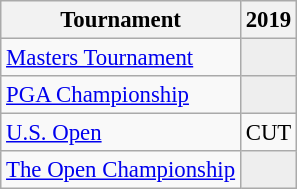<table class="wikitable" style="font-size:95%;text-align:center;">
<tr>
<th>Tournament</th>
<th>2019</th>
</tr>
<tr>
<td align=left><a href='#'>Masters Tournament</a></td>
<td style="background:#eeeeee;"></td>
</tr>
<tr>
<td align=left><a href='#'>PGA Championship</a></td>
<td style="background:#eeeeee;"></td>
</tr>
<tr>
<td align=left><a href='#'>U.S. Open</a></td>
<td>CUT</td>
</tr>
<tr>
<td align=left><a href='#'>The Open Championship</a></td>
<td style="background:#eeeeee;"></td>
</tr>
</table>
